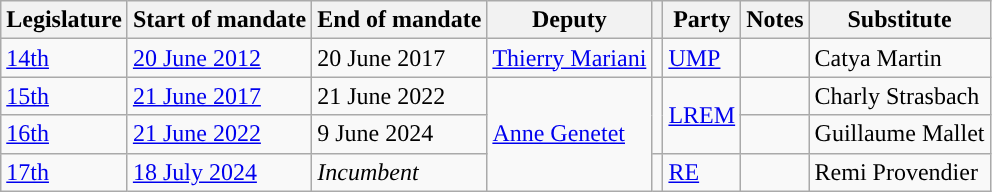<table class="wikitable">
<tr>
<th>Legislature</th>
<th>Start of mandate</th>
<th>End of mandate</th>
<th>Deputy</th>
<th></th>
<th>Party</th>
<th>Notes</th>
<th>Substitute</th>
</tr>
<tr>
<td><a href='#'>14th</a></td>
<td><a href='#'>20 June 2012</a></td>
<td>20 June 2017</td>
<td><a href='#'>Thierry Mariani</a></td>
<td style="color:inherit;background:"></td>
<td><a href='#'>UMP</a></td>
<td></td>
<td>Catya Martin</td>
</tr>
<tr>
<td><a href='#'>15th</a></td>
<td><a href='#'>21 June 2017</a></td>
<td>21 June 2022</td>
<td rowspan="3"><a href='#'>Anne Genetet</a></td>
<td rowspan="2" style="color:inherit;background:"></td>
<td rowspan="2"><a href='#'>LREM</a></td>
<td></td>
<td>Charly Strasbach</td>
</tr>
<tr>
<td><a href='#'>16th</a></td>
<td><a href='#'>21 June 2022</a></td>
<td>9 June 2024</td>
<td></td>
<td>Guillaume Mallet</td>
</tr>
<tr>
<td><a href='#'>17th</a></td>
<td><a href='#'>18 July 2024</a></td>
<td><em>Incumbent</em></td>
<td style="color:inherit;background:"></td>
<td><a href='#'>RE</a></td>
<td></td>
<td>Remi Provendier</td>
</tr>
</table>
